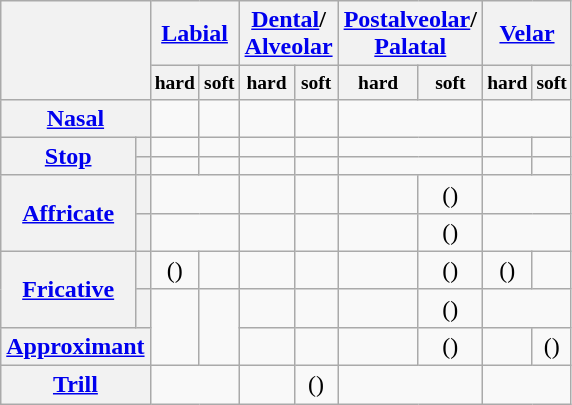<table class="wikitable" style="text-align: center;">
<tr>
<th rowspan="2" colspan="2"></th>
<th colspan="2"><a href='#'>Labial</a></th>
<th colspan="2"><a href='#'>Dental</a>/<br><a href='#'>Alveolar</a></th>
<th colspan="2"><a href='#'>Postalveolar</a>/<br><a href='#'>Palatal</a></th>
<th colspan="2"><a href='#'>Velar</a></th>
</tr>
<tr style="font-size: small;">
<th>hard</th>
<th>soft</th>
<th>hard</th>
<th>soft</th>
<th>hard</th>
<th>soft</th>
<th>hard</th>
<th>soft</th>
</tr>
<tr>
<th colspan="2"><a href='#'>Nasal</a></th>
<td></td>
<td></td>
<td></td>
<td></td>
<td colspan="2"></td>
<td colspan="2"></td>
</tr>
<tr>
<th rowspan="2"><a href='#'>Stop</a></th>
<th></th>
<td></td>
<td></td>
<td></td>
<td></td>
<td colspan="2"></td>
<td></td>
<td></td>
</tr>
<tr>
<th></th>
<td></td>
<td></td>
<td></td>
<td></td>
<td colspan="2"></td>
<td></td>
<td></td>
</tr>
<tr>
<th rowspan="2"><a href='#'>Affricate</a></th>
<th></th>
<td colspan="2"></td>
<td></td>
<td></td>
<td></td>
<td>()</td>
<td colspan="2"></td>
</tr>
<tr>
<th></th>
<td colspan="2"></td>
<td></td>
<td></td>
<td></td>
<td>()</td>
<td colspan="2"></td>
</tr>
<tr>
<th rowspan="2"><a href='#'>Fricative</a></th>
<th></th>
<td>()</td>
<td></td>
<td></td>
<td></td>
<td></td>
<td>()</td>
<td>()</td>
<td></td>
</tr>
<tr>
<th></th>
<td rowspan="2"></td>
<td rowspan="2"></td>
<td></td>
<td></td>
<td></td>
<td>()</td>
<td colspan="2"></td>
</tr>
<tr>
<th colspan="2"><a href='#'>Approximant</a></th>
<td></td>
<td></td>
<td></td>
<td>()</td>
<td></td>
<td>()</td>
</tr>
<tr>
<th colspan="2"><a href='#'>Trill</a></th>
<td colspan="2"></td>
<td></td>
<td>()</td>
<td colspan="2"></td>
<td colspan="2"></td>
</tr>
</table>
